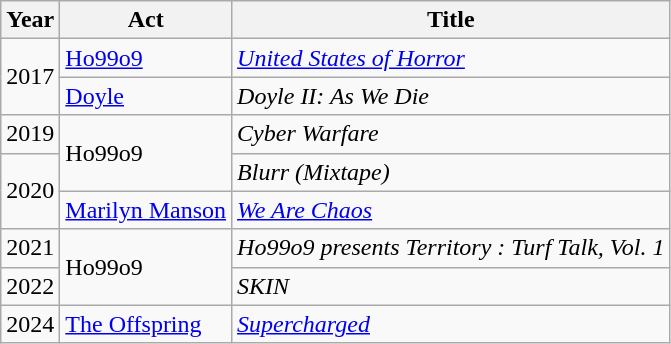<table class="wikitable">
<tr>
<th>Year</th>
<th>Act</th>
<th>Title</th>
</tr>
<tr>
<td rowspan="2">2017</td>
<td><a href='#'>Ho99o9</a></td>
<td><em><a href='#'>United States of Horror</a></em></td>
</tr>
<tr>
<td><a href='#'>Doyle</a></td>
<td><em>Doyle II: As We Die</em></td>
</tr>
<tr>
<td>2019</td>
<td rowspan="2">Ho99o9</td>
<td><em>Cyber Warfare</em></td>
</tr>
<tr>
<td rowspan="2">2020</td>
<td><em>Blurr (Mixtape)</em></td>
</tr>
<tr>
<td><a href='#'>Marilyn Manson</a></td>
<td><em><a href='#'>We Are Chaos</a></em></td>
</tr>
<tr>
<td>2021</td>
<td rowspan="2">Ho99o9</td>
<td><em>Ho99o9 presents Territory : Turf Talk, Vol. 1</em></td>
</tr>
<tr>
<td>2022</td>
<td><em>SKIN</em></td>
</tr>
<tr>
<td>2024</td>
<td><a href='#'>The Offspring</a></td>
<td><em><a href='#'>Supercharged</a></em></td>
</tr>
</table>
